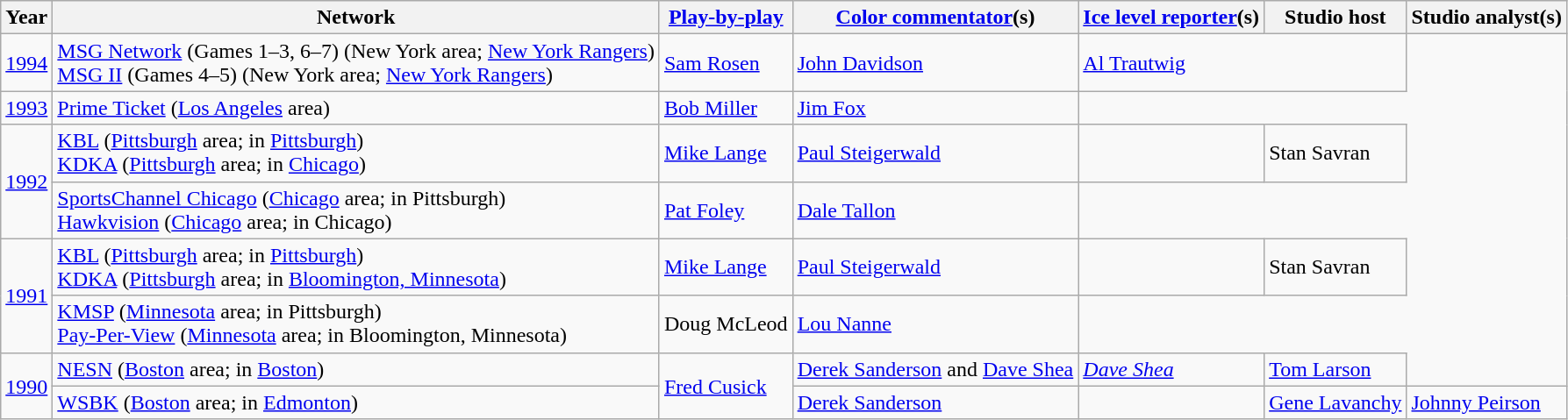<table class="wikitable">
<tr>
<th>Year</th>
<th>Network</th>
<th><a href='#'>Play-by-play</a></th>
<th><a href='#'>Color commentator</a>(s)</th>
<th><a href='#'>Ice level reporter</a>(s)</th>
<th>Studio host</th>
<th>Studio analyst(s)</th>
</tr>
<tr>
<td><a href='#'>1994</a></td>
<td><a href='#'>MSG Network</a> (Games 1–3, 6–7) (New York area; <a href='#'>New York Rangers</a>)<br><a href='#'>MSG II</a> (Games 4–5) (New York area; <a href='#'>New York Rangers</a>)</td>
<td><a href='#'>Sam Rosen</a></td>
<td><a href='#'>John Davidson</a></td>
<td colspan="2"><a href='#'>Al Trautwig</a></td>
</tr>
<tr>
<td><a href='#'>1993</a></td>
<td><a href='#'>Prime Ticket</a> (<a href='#'>Los Angeles</a> area)</td>
<td><a href='#'>Bob Miller</a></td>
<td><a href='#'>Jim Fox</a></td>
</tr>
<tr>
<td rowspan="2"><a href='#'>1992</a></td>
<td><a href='#'>KBL</a> (<a href='#'>Pittsburgh</a> area; in <a href='#'>Pittsburgh</a>)<br><a href='#'>KDKA</a> (<a href='#'>Pittsburgh</a> area; in <a href='#'>Chicago</a>)</td>
<td><a href='#'>Mike Lange</a></td>
<td><a href='#'>Paul Steigerwald</a></td>
<td></td>
<td>Stan Savran</td>
</tr>
<tr>
<td><a href='#'>SportsChannel Chicago</a> (<a href='#'>Chicago</a> area; in Pittsburgh)<br><a href='#'>Hawkvision</a> (<a href='#'>Chicago</a> area; in Chicago)</td>
<td><a href='#'>Pat Foley</a></td>
<td><a href='#'>Dale Tallon</a></td>
</tr>
<tr>
<td rowspan="2"><a href='#'>1991</a></td>
<td><a href='#'>KBL</a> (<a href='#'>Pittsburgh</a> area; in <a href='#'>Pittsburgh</a>)<br><a href='#'>KDKA</a> (<a href='#'>Pittsburgh</a> area; in <a href='#'>Bloomington, Minnesota</a>)</td>
<td><a href='#'>Mike Lange</a></td>
<td><a href='#'>Paul Steigerwald</a></td>
<td></td>
<td>Stan Savran</td>
</tr>
<tr>
<td><a href='#'>KMSP</a> (<a href='#'>Minnesota</a> area; in Pittsburgh)<br><a href='#'>Pay-Per-View</a> (<a href='#'>Minnesota</a> area; in Bloomington, Minnesota)</td>
<td>Doug McLeod</td>
<td><a href='#'>Lou Nanne</a></td>
</tr>
<tr>
<td rowspan="2"><a href='#'>1990</a></td>
<td><a href='#'>NESN</a> (<a href='#'>Boston</a> area; in <a href='#'>Boston</a>)</td>
<td rowspan="2"><a href='#'>Fred Cusick</a></td>
<td><a href='#'>Derek Sanderson</a> and <a href='#'>Dave Shea</a></td>
<td><em><a href='#'>Dave Shea</a></em></td>
<td><a href='#'>Tom Larson</a></td>
</tr>
<tr>
<td><a href='#'>WSBK</a> (<a href='#'>Boston</a> area; in <a href='#'>Edmonton</a>)</td>
<td><a href='#'>Derek Sanderson</a></td>
<td></td>
<td><a href='#'>Gene Lavanchy</a></td>
<td><a href='#'>Johnny Peirson</a></td>
</tr>
</table>
